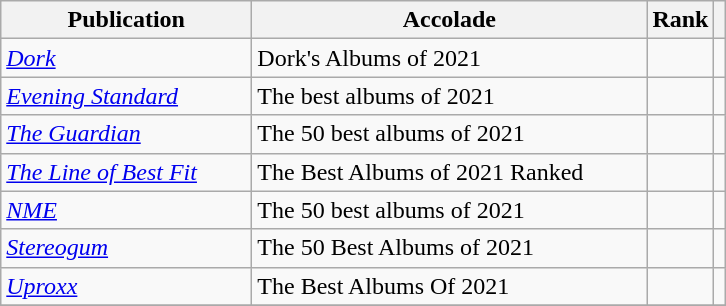<table class="wikitable sortable plainrowheaders">
<tr>
<th scope="col" style="width:10em;">Publication</th>
<th scope="col" style="width:16em;">Accolade</th>
<th scope="col">Rank</th>
<th scope="col" class="unsortable"></th>
</tr>
<tr>
<td><em><a href='#'>Dork</a></em></td>
<td>Dork's Albums of 2021</td>
<td></td>
<td></td>
</tr>
<tr>
<td><em><a href='#'>Evening Standard</a></em></td>
<td>The best albums of 2021</td>
<td></td>
<td></td>
</tr>
<tr>
<td><em><a href='#'>The Guardian</a></em></td>
<td>The 50 best albums of 2021</td>
<td></td>
<td></td>
</tr>
<tr>
<td><em><a href='#'>The Line of Best Fit</a></em></td>
<td>The Best Albums of 2021 Ranked</td>
<td></td>
<td></td>
</tr>
<tr>
<td><em><a href='#'>NME</a></em></td>
<td>The 50 best albums of 2021</td>
<td></td>
<td></td>
</tr>
<tr>
<td><em><a href='#'>Stereogum</a></em></td>
<td>The 50 Best Albums of 2021</td>
<td></td>
<td></td>
</tr>
<tr>
<td><em><a href='#'>Uproxx</a></em></td>
<td>The Best Albums Of 2021</td>
<td></td>
<td></td>
</tr>
<tr>
</tr>
</table>
